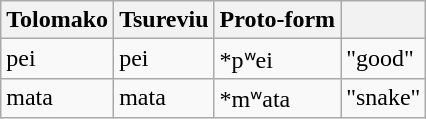<table class="wikitable">
<tr>
<th>Tolomako</th>
<th>Tsureviu</th>
<th>Proto-form</th>
<th></th>
</tr>
<tr>
<td>pei</td>
<td>pei</td>
<td>*pʷei</td>
<td>"good"</td>
</tr>
<tr>
<td>mata</td>
<td>mata</td>
<td>*mʷata</td>
<td>"snake"</td>
</tr>
</table>
